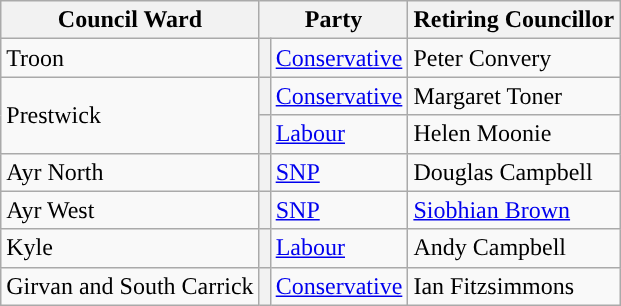<table class="wikitable sortable">
<tr>
<th scope="col">Council Ward</th>
<th scope="col"; colspan="2">Party</th>
<th scope="col">Retiring Councillor</th>
</tr>
<tr>
<td scope="row">Troon</td>
<th style="background-color: "></th>
<td><a href='#'>Conservative</a></td>
<td>Peter Convery</td>
</tr>
<tr>
<td scope="row"; rowspan="2">Prestwick</td>
<th style="background-color: "></th>
<td><a href='#'>Conservative</a></td>
<td>Margaret Toner</td>
</tr>
<tr>
<th style="background-color: "></th>
<td><a href='#'>Labour</a></td>
<td>Helen Moonie</td>
</tr>
<tr>
<td scope="row">Ayr North</td>
<th style="background-color: "></th>
<td><a href='#'>SNP</a></td>
<td>Douglas Campbell</td>
</tr>
<tr>
<td scope="row">Ayr West</td>
<th style="background-color: "></th>
<td><a href='#'>SNP</a></td>
<td><a href='#'>Siobhian Brown</a></td>
</tr>
<tr>
<td scope="row">Kyle</td>
<th style="background-color: "></th>
<td><a href='#'>Labour</a></td>
<td>Andy Campbell</td>
</tr>
<tr>
<td scope="row">Girvan and South Carrick</td>
<th style="background-color: "></th>
<td><a href='#'>Conservative</a></td>
<td>Ian Fitzsimmons</td>
</tr>
</table>
